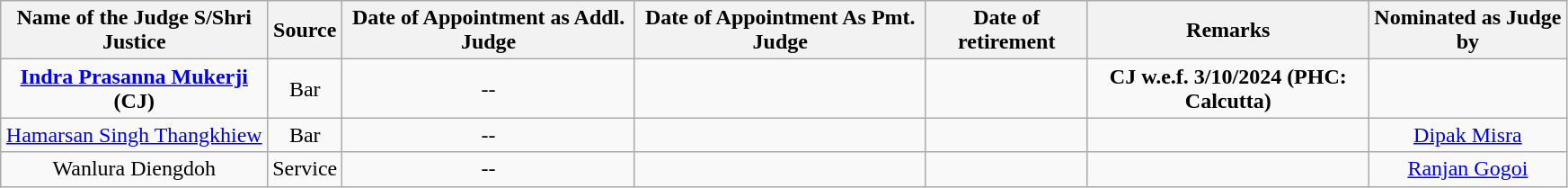<table class="wikitable sortable static-row-numbers static-row-header" style="text-align:center" width="92%">
<tr>
<th>Name of the Judge S/Shri Justice</th>
<th>Source</th>
<th>Date of Appointment as Addl. Judge</th>
<th>Date of Appointment As Pmt. Judge</th>
<th>Date of retirement</th>
<th>Remarks</th>
<th>Nominated as Judge by</th>
</tr>
<tr>
<td><strong><a href='#'>Indra Prasanna Mukerji</a> (CJ)</strong></td>
<td>Bar</td>
<td>--</td>
<td></td>
<td></td>
<td><strong>CJ w.e.f. 3/10/2024 (PHC: Calcutta)</strong></td>
<td></td>
</tr>
<tr>
<td><a href='#'>Hamarsan Singh Thangkhiew</a></td>
<td>Bar</td>
<td>--</td>
<td></td>
<td></td>
<td></td>
<td><a href='#'>Dipak Misra</a></td>
</tr>
<tr>
<td>Wanlura Diengdoh</td>
<td>Service</td>
<td>--</td>
<td></td>
<td></td>
<td></td>
<td><a href='#'>Ranjan Gogoi</a></td>
</tr>
</table>
